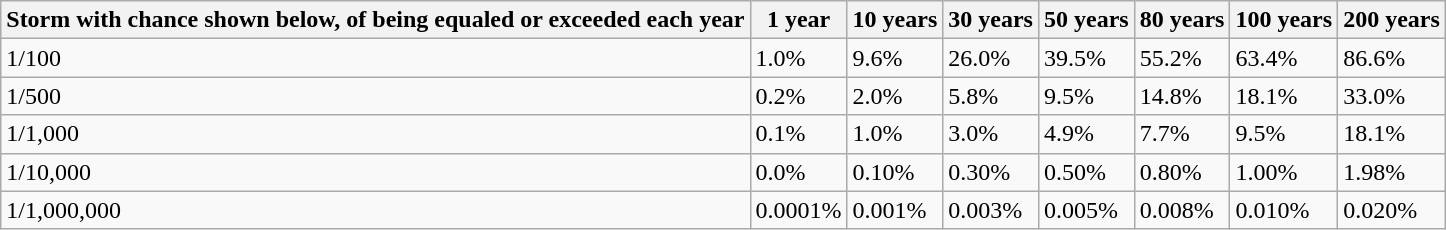<table class="wikitable">
<tr>
<th>Storm with chance shown below, of being equaled or exceeded each year</th>
<th>1 year</th>
<th>10 years</th>
<th>30 years</th>
<th>50 years</th>
<th>80 years</th>
<th>100 years</th>
<th>200 years</th>
</tr>
<tr>
<td>1/100</td>
<td>1.0%</td>
<td>9.6%</td>
<td>26.0%</td>
<td>39.5%</td>
<td>55.2%</td>
<td>63.4%</td>
<td>86.6%</td>
</tr>
<tr>
<td>1/500</td>
<td>0.2%</td>
<td>2.0%</td>
<td>5.8%</td>
<td>9.5%</td>
<td>14.8%</td>
<td>18.1%</td>
<td>33.0%</td>
</tr>
<tr>
<td>1/1,000</td>
<td>0.1%</td>
<td>1.0%</td>
<td>3.0%</td>
<td>4.9%</td>
<td>7.7%</td>
<td>9.5%</td>
<td>18.1%</td>
</tr>
<tr>
<td>1/10,000</td>
<td>0.0%</td>
<td>0.10%</td>
<td>0.30%</td>
<td>0.50%</td>
<td>0.80%</td>
<td>1.00%</td>
<td>1.98%</td>
</tr>
<tr>
<td>1/1,000,000</td>
<td>0.0001%</td>
<td>0.001%</td>
<td>0.003%</td>
<td>0.005%</td>
<td>0.008%</td>
<td>0.010%</td>
<td>0.020%</td>
</tr>
</table>
